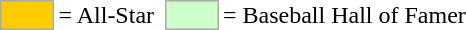<table>
<tr>
<td style="background-color:#FFCC00; border:1px solid #aaaaaa; width:2em;"></td>
<td>= All-Star</td>
<td></td>
<td style="background-color:#CCFFCC; border:1px solid #aaaaaa; width:2em;"></td>
<td>= Baseball Hall of Famer</td>
</tr>
</table>
